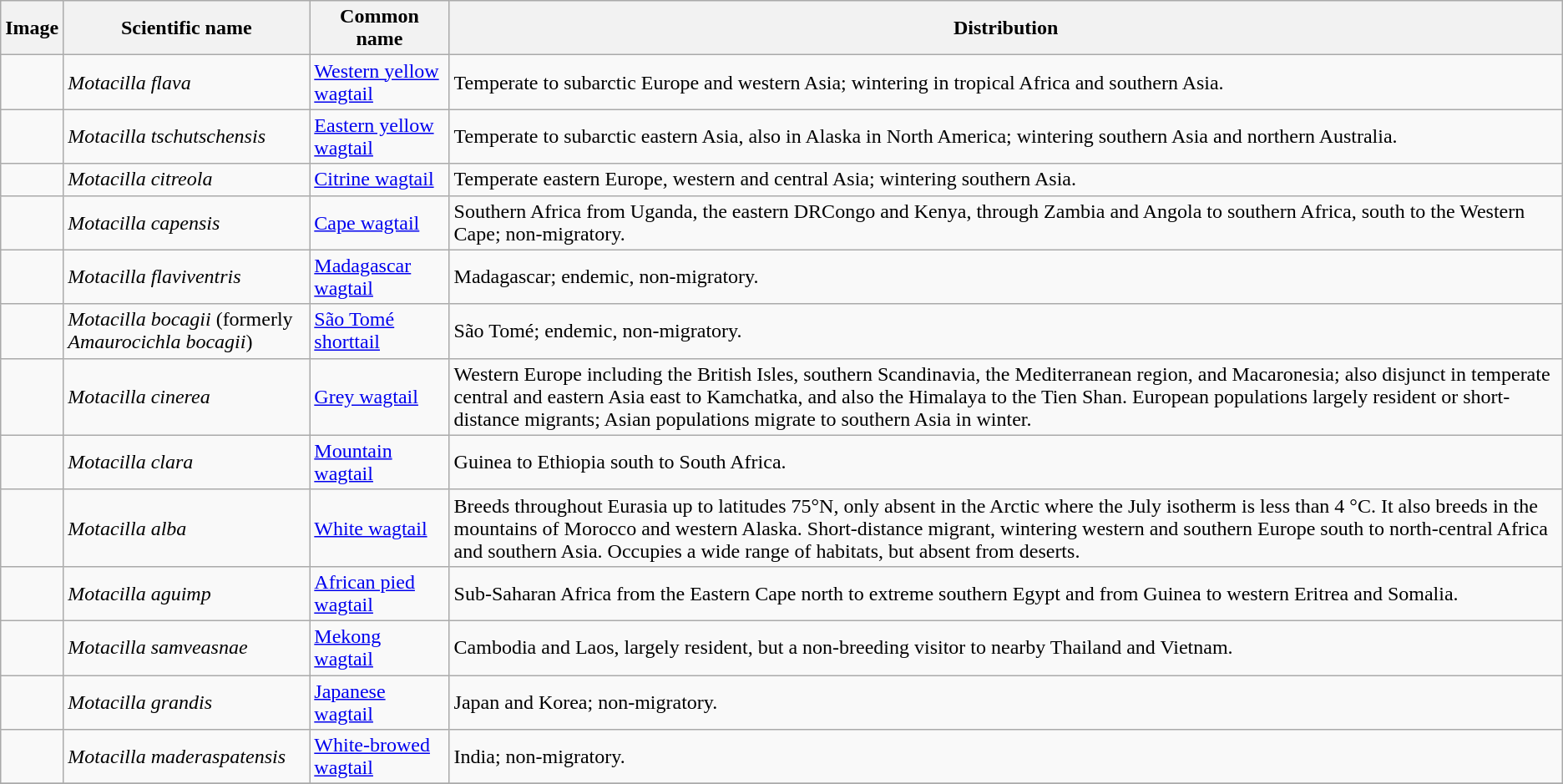<table class="wikitable sortable">
<tr>
<th>Image</th>
<th>Scientific name</th>
<th>Common name</th>
<th>Distribution</th>
</tr>
<tr>
<td></td>
<td><em>Motacilla flava</em></td>
<td><a href='#'>Western yellow wagtail</a></td>
<td>Temperate to subarctic Europe and western Asia; wintering in tropical Africa and southern Asia.</td>
</tr>
<tr>
<td></td>
<td><em>Motacilla tschutschensis</em></td>
<td><a href='#'>Eastern yellow wagtail</a></td>
<td>Temperate to subarctic eastern Asia, also in Alaska in North America; wintering southern Asia and northern Australia.</td>
</tr>
<tr>
<td></td>
<td><em>Motacilla citreola</em></td>
<td><a href='#'>Citrine wagtail</a></td>
<td>Temperate eastern Europe, western and central Asia; wintering southern Asia.</td>
</tr>
<tr>
<td></td>
<td><em>Motacilla capensis</em></td>
<td><a href='#'>Cape wagtail</a></td>
<td>Southern Africa from Uganda, the eastern DRCongo and Kenya, through Zambia and Angola to southern Africa, south to the Western Cape; non-migratory.</td>
</tr>
<tr>
<td></td>
<td><em>Motacilla flaviventris</em></td>
<td><a href='#'>Madagascar wagtail</a></td>
<td>Madagascar; endemic, non-migratory.</td>
</tr>
<tr>
<td></td>
<td><em>Motacilla bocagii</em> (formerly <em>Amaurocichla bocagii</em>)</td>
<td><a href='#'>São Tomé shorttail</a></td>
<td>São Tomé; endemic, non-migratory.</td>
</tr>
<tr>
<td></td>
<td><em>Motacilla cinerea</em></td>
<td><a href='#'>Grey wagtail</a></td>
<td>Western Europe including the British Isles, southern Scandinavia, the Mediterranean region, and Macaronesia; also disjunct in temperate central and eastern Asia east to Kamchatka, and also the Himalaya to the Tien Shan. European populations largely resident or short-distance migrants; Asian populations migrate to southern Asia in winter.</td>
</tr>
<tr>
<td></td>
<td><em>Motacilla clara</em></td>
<td><a href='#'>Mountain wagtail</a></td>
<td>Guinea to Ethiopia south to South Africa.</td>
</tr>
<tr>
<td></td>
<td><em>Motacilla alba</em></td>
<td><a href='#'>White wagtail</a></td>
<td>Breeds throughout Eurasia up to latitudes 75°N, only absent in the Arctic where the July isotherm is less than 4 °C. It also breeds in the mountains of Morocco and western Alaska. Short-distance migrant, wintering western and southern Europe south to north-central Africa and southern Asia. Occupies a wide range of habitats, but absent from deserts.</td>
</tr>
<tr>
<td></td>
<td><em>Motacilla aguimp</em></td>
<td><a href='#'>African pied wagtail</a></td>
<td>Sub-Saharan Africa from the Eastern Cape north to extreme southern Egypt and from Guinea to western Eritrea and Somalia.</td>
</tr>
<tr>
<td></td>
<td><em>Motacilla samveasnae</em></td>
<td><a href='#'>Mekong wagtail</a></td>
<td>Cambodia and Laos, largely resident, but a non-breeding visitor to nearby Thailand and Vietnam.</td>
</tr>
<tr>
<td></td>
<td><em>Motacilla grandis</em></td>
<td><a href='#'>Japanese wagtail</a></td>
<td>Japan and Korea; non-migratory.</td>
</tr>
<tr>
<td></td>
<td><em>Motacilla maderaspatensis</em></td>
<td><a href='#'>White-browed wagtail</a></td>
<td>India; non-migratory.</td>
</tr>
<tr>
</tr>
</table>
